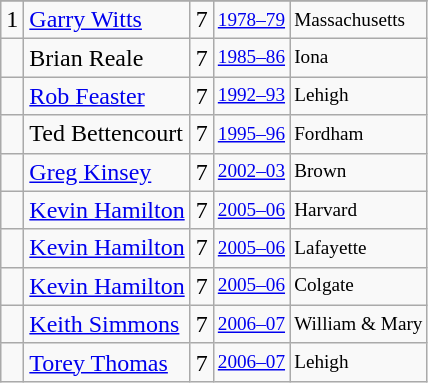<table class="wikitable">
<tr>
</tr>
<tr>
<td>1</td>
<td><a href='#'>Garry Witts</a></td>
<td>7</td>
<td style="font-size:80%;"><a href='#'>1978–79</a></td>
<td style="font-size:80%;">Massachusetts</td>
</tr>
<tr>
<td></td>
<td>Brian Reale</td>
<td>7</td>
<td style="font-size:80%;"><a href='#'>1985–86</a></td>
<td style="font-size:80%;">Iona</td>
</tr>
<tr>
<td></td>
<td><a href='#'>Rob Feaster</a></td>
<td>7</td>
<td style="font-size:80%;"><a href='#'>1992–93</a></td>
<td style="font-size:80%;">Lehigh</td>
</tr>
<tr>
<td></td>
<td>Ted Bettencourt</td>
<td>7</td>
<td style="font-size:80%;"><a href='#'>1995–96</a></td>
<td style="font-size:80%;">Fordham</td>
</tr>
<tr>
<td></td>
<td><a href='#'>Greg Kinsey</a></td>
<td>7</td>
<td style="font-size:80%;"><a href='#'>2002–03</a></td>
<td style="font-size:80%;">Brown</td>
</tr>
<tr>
<td></td>
<td><a href='#'>Kevin Hamilton</a></td>
<td>7</td>
<td style="font-size:80%;"><a href='#'>2005–06</a></td>
<td style="font-size:80%;">Harvard</td>
</tr>
<tr>
<td></td>
<td><a href='#'>Kevin Hamilton</a></td>
<td>7</td>
<td style="font-size:80%;"><a href='#'>2005–06</a></td>
<td style="font-size:80%;">Lafayette</td>
</tr>
<tr>
<td></td>
<td><a href='#'>Kevin Hamilton</a></td>
<td>7</td>
<td style="font-size:80%;"><a href='#'>2005–06</a></td>
<td style="font-size:80%;">Colgate</td>
</tr>
<tr>
<td></td>
<td><a href='#'>Keith Simmons</a></td>
<td>7</td>
<td style="font-size:80%;"><a href='#'>2006–07</a></td>
<td style="font-size:80%;">William & Mary</td>
</tr>
<tr>
<td></td>
<td><a href='#'>Torey Thomas</a></td>
<td>7</td>
<td style="font-size:80%;"><a href='#'>2006–07</a></td>
<td style="font-size:80%;">Lehigh</td>
</tr>
</table>
